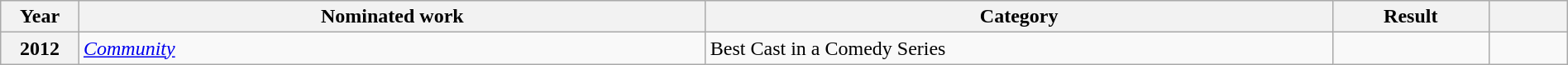<table class="wikitable plainrowheaders" style="width:100%;">
<tr>
<th scope="col" style="width:5%;">Year</th>
<th scope="col" style="width:40%;">Nominated work</th>
<th scope="col" style="width:40%;">Category</th>
<th scope="col" style="width:10%;">Result</th>
<th scope="col" style="width:5%;"></th>
</tr>
<tr>
<th scope="row" style="text-align:center;">2012</th>
<td><em><a href='#'>Community</a></em></td>
<td>Best Cast in a Comedy Series</td>
<td></td>
<td style="text-align:center;"></td>
</tr>
</table>
